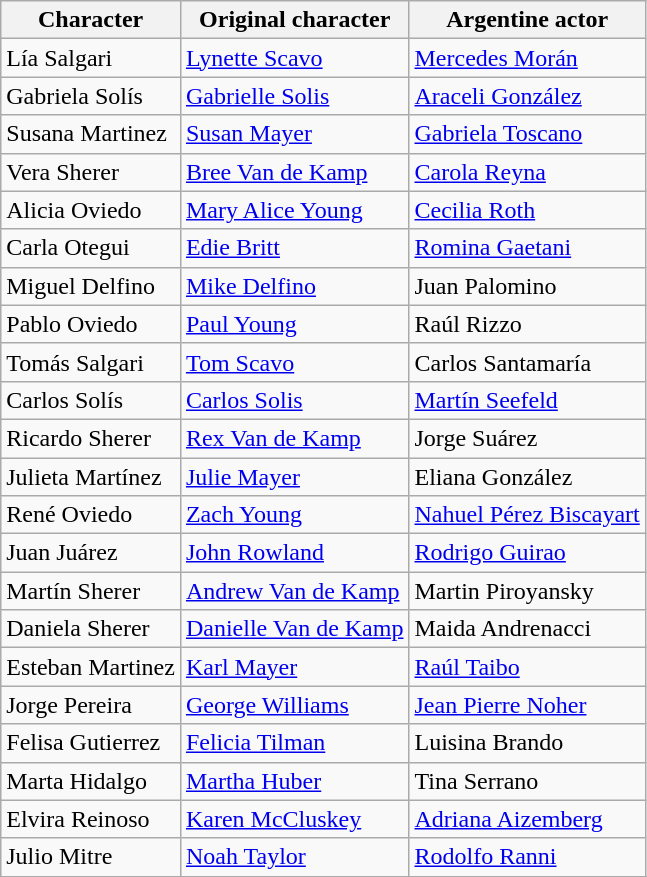<table class="wikitable">
<tr>
<th>Character</th>
<th>Original character</th>
<th>Argentine actor</th>
</tr>
<tr>
<td>Lía Salgari</td>
<td><a href='#'>Lynette Scavo</a></td>
<td><a href='#'>Mercedes Morán</a></td>
</tr>
<tr>
<td>Gabriela Solís</td>
<td><a href='#'>Gabrielle Solis</a></td>
<td><a href='#'>Araceli González</a></td>
</tr>
<tr>
<td>Susana Martinez</td>
<td><a href='#'>Susan Mayer</a></td>
<td><a href='#'>Gabriela Toscano</a></td>
</tr>
<tr>
<td>Vera Sherer</td>
<td><a href='#'>Bree Van de Kamp</a></td>
<td><a href='#'>Carola Reyna</a></td>
</tr>
<tr>
<td>Alicia Oviedo</td>
<td><a href='#'>Mary Alice Young</a></td>
<td><a href='#'>Cecilia Roth</a></td>
</tr>
<tr>
<td>Carla Otegui</td>
<td><a href='#'>Edie Britt</a></td>
<td><a href='#'>Romina Gaetani</a></td>
</tr>
<tr>
<td>Miguel Delfino</td>
<td><a href='#'>Mike Delfino</a></td>
<td>Juan Palomino</td>
</tr>
<tr>
<td>Pablo Oviedo</td>
<td><a href='#'>Paul Young</a></td>
<td>Raúl Rizzo</td>
</tr>
<tr>
<td>Tomás Salgari</td>
<td><a href='#'>Tom Scavo</a></td>
<td>Carlos Santamaría</td>
</tr>
<tr>
<td>Carlos Solís</td>
<td><a href='#'>Carlos Solis</a></td>
<td><a href='#'>Martín Seefeld</a></td>
</tr>
<tr>
<td>Ricardo Sherer</td>
<td><a href='#'>Rex Van de Kamp</a></td>
<td>Jorge Suárez</td>
</tr>
<tr>
<td>Julieta Martínez</td>
<td><a href='#'>Julie Mayer</a></td>
<td>Eliana González</td>
</tr>
<tr>
<td>René Oviedo</td>
<td><a href='#'>Zach Young</a></td>
<td><a href='#'>Nahuel Pérez Biscayart</a></td>
</tr>
<tr>
<td>Juan Juárez</td>
<td><a href='#'>John Rowland</a></td>
<td><a href='#'>Rodrigo Guirao</a></td>
</tr>
<tr>
<td>Martín Sherer</td>
<td><a href='#'>Andrew Van de Kamp</a></td>
<td>Martin Piroyansky</td>
</tr>
<tr>
<td>Daniela Sherer</td>
<td><a href='#'>Danielle Van de Kamp</a></td>
<td>Maida Andrenacci</td>
</tr>
<tr>
<td>Esteban Martinez</td>
<td><a href='#'>Karl Mayer</a></td>
<td><a href='#'>Raúl Taibo</a></td>
</tr>
<tr>
<td>Jorge Pereira</td>
<td><a href='#'>George Williams</a></td>
<td><a href='#'>Jean Pierre Noher</a></td>
</tr>
<tr>
<td>Felisa Gutierrez</td>
<td><a href='#'>Felicia Tilman</a></td>
<td>Luisina Brando</td>
</tr>
<tr>
<td>Marta Hidalgo</td>
<td><a href='#'>Martha Huber</a></td>
<td>Tina Serrano</td>
</tr>
<tr>
<td>Elvira Reinoso</td>
<td><a href='#'>Karen McCluskey</a></td>
<td><a href='#'>Adriana Aizemberg</a></td>
</tr>
<tr>
<td>Julio Mitre</td>
<td><a href='#'>Noah Taylor</a></td>
<td><a href='#'>Rodolfo Ranni</a></td>
</tr>
<tr>
</tr>
</table>
